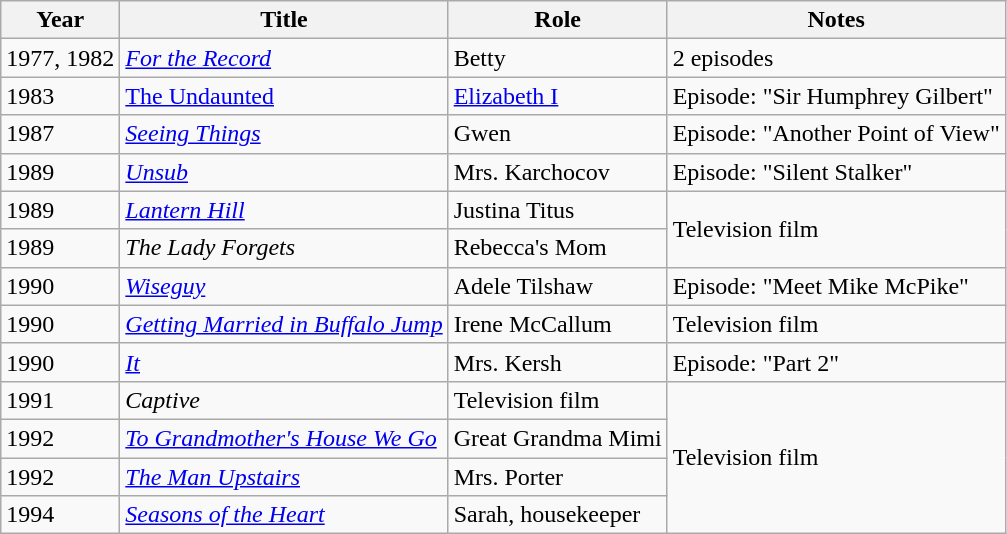<table class="wikitable sortable">
<tr>
<th>Year</th>
<th>Title</th>
<th>Role</th>
<th>Notes</th>
</tr>
<tr>
<td>1977, 1982</td>
<td><a href='#'><em>For the Record</em></a></td>
<td>Betty</td>
<td>2 episodes</td>
</tr>
<tr>
<td>1983</td>
<td><a href='#'>The Undaunted</a></td>
<td><a href='#'>Elizabeth I</a></td>
<td>Episode: "Sir Humphrey Gilbert"</td>
</tr>
<tr>
<td>1987</td>
<td><a href='#'><em>Seeing Things</em></a></td>
<td>Gwen</td>
<td>Episode: "Another Point of View"</td>
</tr>
<tr>
<td>1989</td>
<td><a href='#'><em>Unsub</em></a></td>
<td>Mrs. Karchocov</td>
<td>Episode: "Silent Stalker"</td>
</tr>
<tr>
<td>1989</td>
<td><a href='#'><em>Lantern Hill</em></a></td>
<td>Justina Titus</td>
<td rowspan="2">Television film</td>
</tr>
<tr>
<td>1989</td>
<td><em>The Lady Forgets</em></td>
<td>Rebecca's Mom</td>
</tr>
<tr>
<td>1990</td>
<td><a href='#'><em>Wiseguy</em></a></td>
<td>Adele Tilshaw</td>
<td>Episode: "Meet Mike McPike"</td>
</tr>
<tr>
<td>1990</td>
<td><em><a href='#'>Getting Married in Buffalo Jump</a></em></td>
<td>Irene McCallum</td>
<td>Television film</td>
</tr>
<tr>
<td>1990</td>
<td><a href='#'><em>It</em></a></td>
<td>Mrs. Kersh</td>
<td>Episode: "Part 2"</td>
</tr>
<tr>
<td>1991</td>
<td><em>Captive</em></td>
<td>Television film</td>
<td rowspan="4">Television film</td>
</tr>
<tr>
<td>1992</td>
<td><em><a href='#'>To Grandmother's House We Go</a></em></td>
<td>Great Grandma Mimi</td>
</tr>
<tr>
<td>1992</td>
<td><a href='#'><em>The Man Upstairs</em></a></td>
<td>Mrs. Porter</td>
</tr>
<tr>
<td>1994</td>
<td><a href='#'><em>Seasons of the Heart</em></a></td>
<td>Sarah, housekeeper</td>
</tr>
</table>
